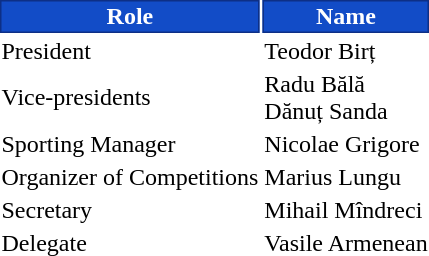<table class="toccolours">
<tr>
<th style="background:#124cc7;color:#FFFFFF;border:1px solid #0d2f86;">Role</th>
<th style="background:#124cc7;color:#FFFFFF;border:1px solid #0d2f86;">Name</th>
</tr>
<tr>
<td>President</td>
<td> Teodor Birț</td>
</tr>
<tr>
<td>Vice-presidents</td>
<td> Radu Bălă <br>  Dănuț Sanda</td>
</tr>
<tr>
<td>Sporting Manager</td>
<td> Nicolae Grigore</td>
</tr>
<tr>
<td>Organizer of Competitions</td>
<td> Marius Lungu</td>
</tr>
<tr>
<td>Secretary</td>
<td> Mihail Mîndreci</td>
</tr>
<tr>
<td>Delegate</td>
<td> Vasile Armenean</td>
</tr>
</table>
